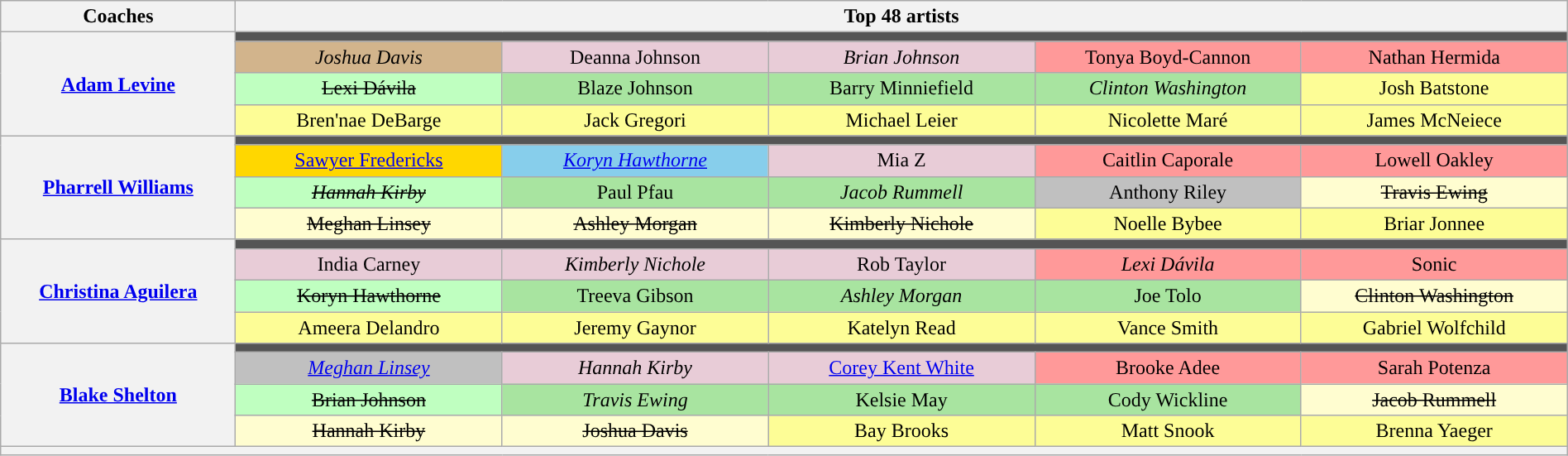<table class="wikitable" style="text-align:center; width:100%;">
<tr>
<th scope="col" style="width:15%;">Coaches</th>
<th scope="col" style="width:85%;" colspan="5">Top 48 artists</th>
</tr>
<tr>
<th rowspan="4"><a href='#'>Adam Levine</a></th>
<td colspan="5" style="background:#555;"></td>
</tr>
<tr>
<td style="width:17%; background:tan;"><em>Joshua Davis</em></td>
<td style="width:17%; background:#e8ccd7;">Deanna Johnson</td>
<td style="width:17%; background:#e8ccd7;"><em>Brian Johnson</em></td>
<td style="width:17%; background:#f99;">Tonya Boyd-Cannon</td>
<td style="width:17%; background:#f99;">Nathan Hermida</td>
</tr>
<tr>
<td style="background:#BFFFC0;"><s>Lexi Dávila</s></td>
<td style="background:#A8E4A0;">Blaze Johnson</td>
<td style="background:#A8E4A0;">Barry Minniefield</td>
<td style="background:#A8E4A0;"><em>Clinton Washington</em></td>
<td style="background:#fdfd96;">Josh Batstone</td>
</tr>
<tr style="background:#fdfd96;">
<td>Bren'nae DeBarge</td>
<td>Jack Gregori</td>
<td>Michael Leier</td>
<td>Nicolette Maré</td>
<td>James McNeiece</td>
</tr>
<tr>
<th rowspan="4"><a href='#'>Pharrell Williams</a></th>
<td colspan="5" style="background:#555;"></td>
</tr>
<tr>
<td style="background:gold;"><a href='#'>Sawyer Fredericks</a></td>
<td style="background:skyblue;"><em><a href='#'>Koryn Hawthorne</a></em></td>
<td style="background: #E8CCD7;">Mia Z</td>
<td style="background:#f99;">Caitlin Caporale</td>
<td style="background:#f99;">Lowell Oakley</td>
</tr>
<tr>
<td style="background:#BFFFC0;"><em><s>Hannah Kirby</s></em></td>
<td style='background:#A8E4A0;"'>Paul Pfau</td>
<td style="background:#A8E4A0;"><em>Jacob Rummell</em></td>
<td style="background: silver;">Anthony Riley</td>
<td style="background:#FFFDD0;"><s>Travis Ewing</s></td>
</tr>
<tr>
<td style="background:#FFFDD0;"><s>Meghan Linsey</s></td>
<td style="background:#FFFDD0;"><s>Ashley Morgan</s></td>
<td style="background:#FFFDD0;"><s>Kimberly Nichole</s></td>
<td style="background:#fdfd96;">Noelle Bybee</td>
<td style="background:#fdfd96;">Briar Jonnee</td>
</tr>
<tr>
<th rowspan="4"><a href='#'>Christina Aguilera</a></th>
<td colspan="5" style="background:#555;"></td>
</tr>
<tr>
<td style="background:#E8CCD7;">India Carney</td>
<td style="background:#E8CCD7;"><em>Kimberly Nichole</em></td>
<td style="background:#E8CCD7">Rob Taylor</td>
<td style="background:#f99;"><em>Lexi Dávila</em></td>
<td style="background:#f99;">Sonic</td>
</tr>
<tr>
<td style="background:#BFFFC0;"><s>Koryn Hawthorne</s></td>
<td style="background:#A8E4A0;">Treeva Gibson</td>
<td style="background:#A8E4A0;"><em>Ashley Morgan</em></td>
<td style="background:#A8E4A0;">Joe Tolo</td>
<td style="background:#FFFDD0;"><s>Clinton Washington</s></td>
</tr>
<tr style="background:#fdfd96;">
<td>Ameera Delandro</td>
<td>Jeremy Gaynor</td>
<td>Katelyn Read</td>
<td>Vance Smith</td>
<td>Gabriel Wolfchild</td>
</tr>
<tr>
<th rowspan="4"><a href='#'>Blake Shelton</a></th>
<td colspan="5" style="background:#555;"></td>
</tr>
<tr>
<td style="background:silver;"><em><a href='#'>Meghan Linsey</a></em></td>
<td style="background:#E8CCD7"><em>Hannah Kirby</em></td>
<td style="background:#E8CCD7;"><a href='#'>Corey Kent White</a></td>
<td style="background:#f99;">Brooke Adee</td>
<td style="background:#f99;">Sarah Potenza</td>
</tr>
<tr>
<td style="background:#BFFFC0;"><s>Brian Johnson</s></td>
<td style="background:#A8E4A0;"><em>Travis Ewing</em></td>
<td style="background:#A8E4A0;">Kelsie May</td>
<td style="background:#A8E4A0;">Cody Wickline</td>
<td style="background:#FFFDD0;"><s>Jacob Rummell</s></td>
</tr>
<tr>
<td style="background:#FFFDD0;"><s>Hannah Kirby</s></td>
<td style="background:#FFFDD0;"><s>Joshua Davis</s></td>
<td style="background:#fdfd96;">Bay Brooks</td>
<td style="background:#fdfd96;">Matt Snook</td>
<td style="background:#fdfd96;">Brenna Yaeger</td>
</tr>
<tr>
<th style="font-size:90%; line-height:12px;" colspan="6"><small></small></th>
</tr>
</table>
